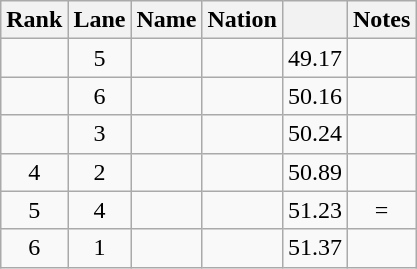<table class="wikitable sortable" style="text-align:center">
<tr>
<th scope="col">Rank</th>
<th scope="col">Lane</th>
<th scope="col">Name</th>
<th scope="col">Nation</th>
<th scope="col"></th>
<th scope="col">Notes</th>
</tr>
<tr>
<td></td>
<td>5</td>
<td align="left"></td>
<td align=left></td>
<td>49.17</td>
<td></td>
</tr>
<tr>
<td></td>
<td>6</td>
<td align="left"></td>
<td align=left></td>
<td>50.16</td>
<td></td>
</tr>
<tr>
<td></td>
<td>3</td>
<td align="left"></td>
<td align=left></td>
<td>50.24</td>
<td></td>
</tr>
<tr>
<td>4</td>
<td>2</td>
<td align="left"></td>
<td align=left></td>
<td>50.89</td>
<td></td>
</tr>
<tr>
<td>5</td>
<td>4</td>
<td align="left"></td>
<td align=left></td>
<td>51.23</td>
<td>=</td>
</tr>
<tr>
<td>6</td>
<td>1</td>
<td align="left"></td>
<td align=left></td>
<td>51.37</td>
<td></td>
</tr>
</table>
